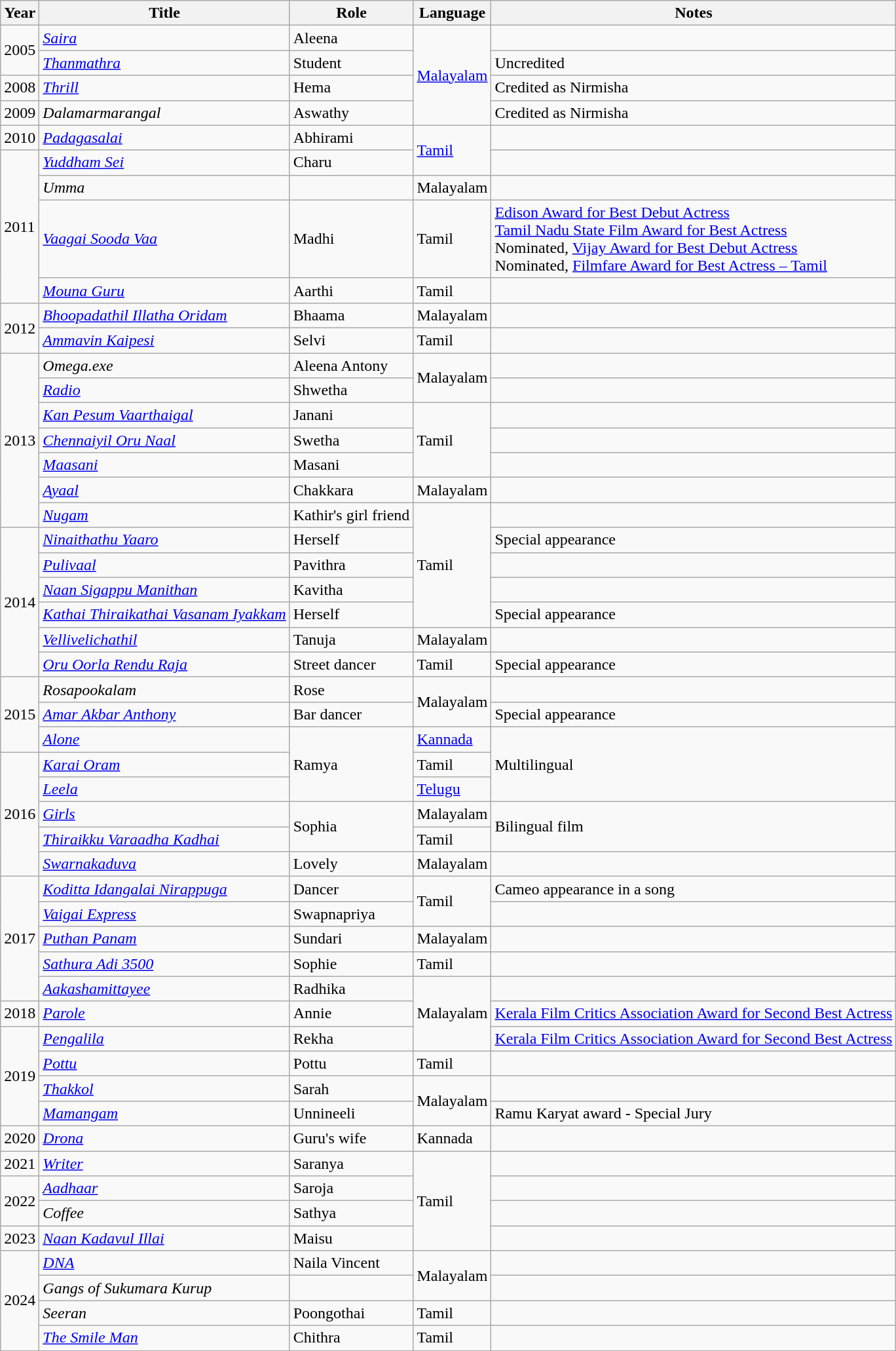<table class="wikitable sortable">
<tr>
<th>Year</th>
<th>Title</th>
<th>Role</th>
<th>Language</th>
<th class="unsortable">Notes</th>
</tr>
<tr>
<td rowspan="2">2005</td>
<td><em><a href='#'>Saira</a></em></td>
<td>Aleena</td>
<td rowspan="4"><a href='#'>Malayalam</a></td>
<td></td>
</tr>
<tr>
<td><em><a href='#'>Thanmathra</a></em></td>
<td>Student</td>
<td>Uncredited</td>
</tr>
<tr>
<td>2008</td>
<td><em><a href='#'>Thrill</a></em></td>
<td>Hema</td>
<td>Credited as Nirmisha</td>
</tr>
<tr>
<td>2009</td>
<td><em>Dalamarmarangal</em></td>
<td>Aswathy</td>
<td>Credited as Nirmisha</td>
</tr>
<tr>
<td>2010</td>
<td><em><a href='#'>Padagasalai</a></em></td>
<td>Abhirami</td>
<td rowspan="2"><a href='#'>Tamil</a></td>
<td></td>
</tr>
<tr>
<td rowspan="4">2011</td>
<td><em><a href='#'>Yuddham Sei</a></em></td>
<td>Charu</td>
<td></td>
</tr>
<tr>
<td><em>Umma</em></td>
<td></td>
<td>Malayalam</td>
<td></td>
</tr>
<tr>
<td><em><a href='#'>Vaagai Sooda Vaa</a></em></td>
<td>Madhi</td>
<td>Tamil</td>
<td><a href='#'>Edison Award for Best Debut Actress</a><br><a href='#'>Tamil Nadu State Film Award for Best Actress</a><br>Nominated, <a href='#'>Vijay Award for Best Debut Actress</a><br>Nominated, <a href='#'>Filmfare Award for Best Actress – Tamil</a></td>
</tr>
<tr>
<td><em><a href='#'>Mouna Guru</a></em></td>
<td>Aarthi</td>
<td>Tamil</td>
<td></td>
</tr>
<tr>
<td rowspan="2">2012</td>
<td><em><a href='#'>Bhoopadathil Illatha Oridam</a></em></td>
<td>Bhaama</td>
<td>Malayalam</td>
<td></td>
</tr>
<tr>
<td><em><a href='#'>Ammavin Kaipesi</a></em></td>
<td>Selvi</td>
<td>Tamil</td>
<td></td>
</tr>
<tr>
<td rowspan="7">2013</td>
<td><em>Omega.exe</em></td>
<td>Aleena Antony</td>
<td rowspan="2">Malayalam</td>
<td></td>
</tr>
<tr>
<td><em><a href='#'>Radio</a></em></td>
<td>Shwetha</td>
<td></td>
</tr>
<tr>
<td><em><a href='#'>Kan Pesum Vaarthaigal</a></em></td>
<td>Janani</td>
<td rowspan="3">Tamil</td>
<td></td>
</tr>
<tr>
<td><em><a href='#'>Chennaiyil Oru Naal</a></em></td>
<td>Swetha</td>
<td></td>
</tr>
<tr>
<td><em><a href='#'>Maasani</a></em></td>
<td>Masani</td>
<td></td>
</tr>
<tr>
<td><em><a href='#'>Ayaal</a></em></td>
<td>Chakkara</td>
<td>Malayalam</td>
<td></td>
</tr>
<tr>
<td><em><a href='#'>Nugam</a></em></td>
<td>Kathir's girl friend</td>
<td rowspan="5">Tamil</td>
<td></td>
</tr>
<tr>
<td rowspan="6">2014</td>
<td><em><a href='#'>Ninaithathu Yaaro</a></em></td>
<td>Herself</td>
<td>Special appearance</td>
</tr>
<tr>
<td><em><a href='#'>Pulivaal</a></em></td>
<td>Pavithra</td>
<td></td>
</tr>
<tr>
<td><em><a href='#'>Naan Sigappu Manithan</a></em></td>
<td>Kavitha</td>
<td></td>
</tr>
<tr>
<td><em><a href='#'>Kathai Thiraikathai Vasanam Iyakkam</a></em></td>
<td>Herself</td>
<td>Special appearance</td>
</tr>
<tr>
<td><em><a href='#'>Vellivelichathil</a></em></td>
<td>Tanuja</td>
<td>Malayalam</td>
<td></td>
</tr>
<tr>
<td><em><a href='#'>Oru Oorla Rendu Raja</a></em></td>
<td>Street dancer</td>
<td>Tamil</td>
<td>Special appearance</td>
</tr>
<tr>
<td rowspan="3">2015</td>
<td><em>Rosapookalam</em></td>
<td>Rose</td>
<td rowspan="2">Malayalam</td>
<td></td>
</tr>
<tr>
<td><em><a href='#'>Amar Akbar Anthony</a></em></td>
<td>Bar dancer</td>
<td>Special appearance</td>
</tr>
<tr>
<td><em><a href='#'>Alone</a></em></td>
<td rowspan="3">Ramya</td>
<td><a href='#'>Kannada</a></td>
<td rowspan=3>Multilingual</td>
</tr>
<tr>
<td rowspan="5">2016</td>
<td><em><a href='#'>Karai Oram</a></em></td>
<td>Tamil</td>
</tr>
<tr>
<td><em><a href='#'>Leela</a></em></td>
<td><a href='#'>Telugu</a></td>
</tr>
<tr>
<td><em><a href='#'>Girls</a> </em></td>
<td rowspan="2">Sophia</td>
<td>Malayalam</td>
<td rowspan =2>Bilingual film</td>
</tr>
<tr>
<td><em><a href='#'>Thiraikku Varaadha Kadhai</a></em></td>
<td>Tamil</td>
</tr>
<tr>
<td><em><a href='#'>Swarnakaduva</a></em></td>
<td>Lovely</td>
<td>Malayalam</td>
<td></td>
</tr>
<tr>
<td rowspan =5>2017</td>
<td><em><a href='#'>Koditta Idangalai Nirappuga</a></em></td>
<td>Dancer</td>
<td rowspan="2">Tamil</td>
<td>Cameo appearance in a song</td>
</tr>
<tr>
<td><em><a href='#'>Vaigai Express</a></em></td>
<td>Swapnapriya</td>
<td></td>
</tr>
<tr>
<td><em><a href='#'>Puthan Panam</a></em></td>
<td>Sundari</td>
<td>Malayalam</td>
<td></td>
</tr>
<tr>
<td><em><a href='#'>Sathura Adi 3500</a></em></td>
<td>Sophie</td>
<td>Tamil</td>
<td></td>
</tr>
<tr>
<td><em><a href='#'>Aakashamittayee</a></em></td>
<td>Radhika</td>
<td rowspan="3">Malayalam</td>
<td></td>
</tr>
<tr>
<td>2018</td>
<td><em><a href='#'>Parole</a></em></td>
<td>Annie</td>
<td><a href='#'>Kerala Film Critics Association Award for Second Best Actress</a></td>
</tr>
<tr>
<td rowspan=4>2019</td>
<td><em><a href='#'>Pengalila</a></em></td>
<td>Rekha</td>
<td><a href='#'>Kerala Film Critics Association Award for Second Best Actress</a></td>
</tr>
<tr>
<td><em><a href='#'>Pottu</a></em></td>
<td>Pottu</td>
<td>Tamil</td>
<td></td>
</tr>
<tr>
<td><em><a href='#'>Thakkol</a></em></td>
<td>Sarah</td>
<td rowspan="2">Malayalam</td>
<td></td>
</tr>
<tr>
<td><em><a href='#'>Mamangam</a></em></td>
<td>Unnineeli</td>
<td>Ramu Karyat award - Special Jury</td>
</tr>
<tr>
<td>2020</td>
<td><em><a href='#'>Drona</a></em></td>
<td>Guru's wife</td>
<td>Kannada</td>
<td></td>
</tr>
<tr>
<td>2021</td>
<td><em><a href='#'>Writer</a></em></td>
<td>Saranya</td>
<td rowspan="4">Tamil</td>
<td></td>
</tr>
<tr>
<td rowspan=2>2022</td>
<td><em><a href='#'>Aadhaar</a></em></td>
<td>Saroja</td>
<td></td>
</tr>
<tr>
<td><em>Coffee</em></td>
<td>Sathya</td>
<td></td>
</tr>
<tr>
<td>2023</td>
<td><em><a href='#'>Naan Kadavul Illai</a></em></td>
<td>Maisu</td>
<td></td>
</tr>
<tr>
<td rowspan=4>2024</td>
<td><em><a href='#'>DNA</a></em></td>
<td>Naila Vincent</td>
<td rowspan=2>Malayalam</td>
<td></td>
</tr>
<tr>
<td><em>Gangs of Sukumara Kurup</em></td>
<td></td>
<td></td>
</tr>
<tr>
<td><em>Seeran</em></td>
<td>Poongothai</td>
<td>Tamil</td>
<td></td>
</tr>
<tr>
<td><em><a href='#'>The Smile Man</a></em></td>
<td>Chithra</td>
<td>Tamil</td>
<td></td>
</tr>
<tr>
</tr>
</table>
